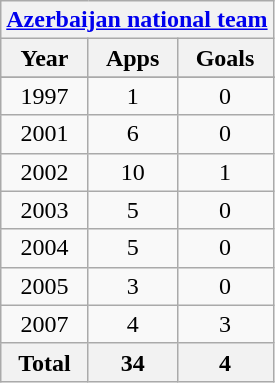<table class="wikitable" style="text-align:center">
<tr>
<th colspan=3><a href='#'>Azerbaijan national team</a></th>
</tr>
<tr>
<th>Year</th>
<th>Apps</th>
<th>Goals</th>
</tr>
<tr>
</tr>
<tr>
<td>1997</td>
<td>1</td>
<td>0</td>
</tr>
<tr>
<td>2001</td>
<td>6</td>
<td>0</td>
</tr>
<tr>
<td>2002</td>
<td>10</td>
<td>1</td>
</tr>
<tr>
<td>2003</td>
<td>5</td>
<td>0</td>
</tr>
<tr>
<td>2004</td>
<td>5</td>
<td>0</td>
</tr>
<tr>
<td>2005</td>
<td>3</td>
<td>0</td>
</tr>
<tr>
<td>2007</td>
<td>4</td>
<td>3</td>
</tr>
<tr>
<th>Total</th>
<th>34</th>
<th>4</th>
</tr>
</table>
